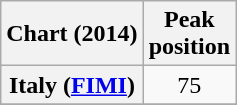<table class="wikitable sortable plainrowheaders" style="text-align:center;">
<tr>
<th scope="col">Chart (2014)</th>
<th scope="col">Peak<br>position</th>
</tr>
<tr>
<th scope="row">Italy (<a href='#'>FIMI</a>)</th>
<td>75</td>
</tr>
<tr>
</tr>
</table>
